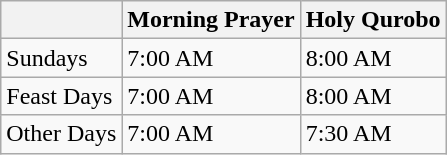<table class="wikitable">
<tr>
<th></th>
<th>Morning Prayer</th>
<th>Holy Qurobo</th>
</tr>
<tr>
<td>Sundays</td>
<td>7:00 AM</td>
<td>8:00 AM</td>
</tr>
<tr>
<td>Feast Days</td>
<td>7:00 AM</td>
<td>8:00 AM</td>
</tr>
<tr>
<td>Other Days</td>
<td>7:00 AM</td>
<td>7:30 AM</td>
</tr>
</table>
